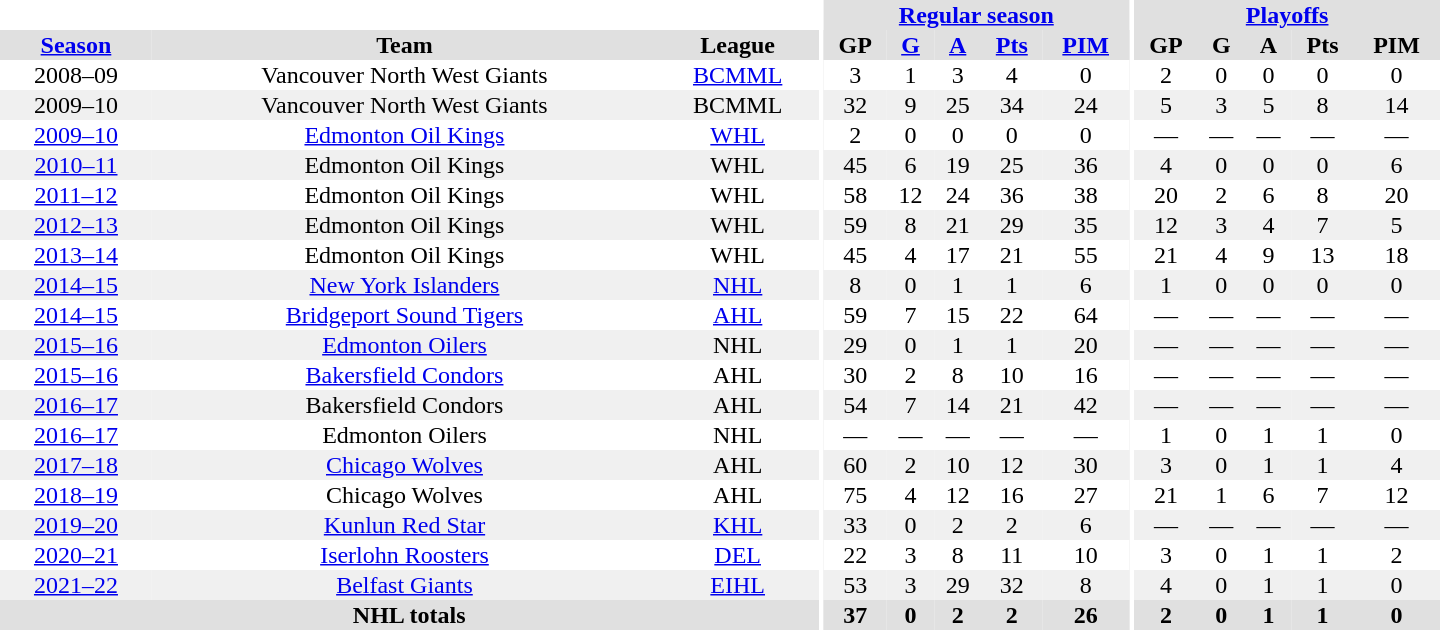<table border="0" cellpadding="1" cellspacing="0" style="text-align:center; width:60em">
<tr bgcolor="#e0e0e0">
<th colspan="3" bgcolor="#ffffff"></th>
<th rowspan="100" bgcolor="#ffffff"></th>
<th colspan="5"><a href='#'>Regular season</a></th>
<th rowspan="100" bgcolor="#ffffff"></th>
<th colspan="5"><a href='#'>Playoffs</a></th>
</tr>
<tr bgcolor="#e0e0e0">
<th><a href='#'>Season</a></th>
<th>Team</th>
<th>League</th>
<th>GP</th>
<th><a href='#'>G</a></th>
<th><a href='#'>A</a></th>
<th><a href='#'>Pts</a></th>
<th><a href='#'>PIM</a></th>
<th>GP</th>
<th>G</th>
<th>A</th>
<th>Pts</th>
<th>PIM</th>
</tr>
<tr>
<td>2008–09</td>
<td>Vancouver North West Giants</td>
<td><a href='#'>BCMML</a></td>
<td>3</td>
<td>1</td>
<td>3</td>
<td>4</td>
<td>0</td>
<td>2</td>
<td>0</td>
<td>0</td>
<td>0</td>
<td>0</td>
</tr>
<tr bgcolor="#f0f0f0">
<td>2009–10</td>
<td>Vancouver North West Giants</td>
<td>BCMML</td>
<td>32</td>
<td>9</td>
<td>25</td>
<td>34</td>
<td>24</td>
<td>5</td>
<td>3</td>
<td>5</td>
<td>8</td>
<td>14</td>
</tr>
<tr>
<td><a href='#'>2009–10</a></td>
<td><a href='#'>Edmonton Oil Kings</a></td>
<td><a href='#'>WHL</a></td>
<td>2</td>
<td>0</td>
<td>0</td>
<td>0</td>
<td>0</td>
<td>—</td>
<td>—</td>
<td>—</td>
<td>—</td>
<td>—</td>
</tr>
<tr bgcolor="#f0f0f0">
<td><a href='#'>2010–11</a></td>
<td>Edmonton Oil Kings</td>
<td>WHL</td>
<td>45</td>
<td>6</td>
<td>19</td>
<td>25</td>
<td>36</td>
<td>4</td>
<td>0</td>
<td>0</td>
<td>0</td>
<td>6</td>
</tr>
<tr>
<td><a href='#'>2011–12</a></td>
<td>Edmonton Oil Kings</td>
<td>WHL</td>
<td>58</td>
<td>12</td>
<td>24</td>
<td>36</td>
<td>38</td>
<td>20</td>
<td>2</td>
<td>6</td>
<td>8</td>
<td>20</td>
</tr>
<tr bgcolor="#f0f0f0">
<td><a href='#'>2012–13</a></td>
<td>Edmonton Oil Kings</td>
<td>WHL</td>
<td>59</td>
<td>8</td>
<td>21</td>
<td>29</td>
<td>35</td>
<td>12</td>
<td>3</td>
<td>4</td>
<td>7</td>
<td>5</td>
</tr>
<tr>
<td><a href='#'>2013–14</a></td>
<td>Edmonton Oil Kings</td>
<td>WHL</td>
<td>45</td>
<td>4</td>
<td>17</td>
<td>21</td>
<td>55</td>
<td>21</td>
<td>4</td>
<td>9</td>
<td>13</td>
<td>18</td>
</tr>
<tr bgcolor="#f0f0f0">
<td><a href='#'>2014–15</a></td>
<td><a href='#'>New York Islanders</a></td>
<td><a href='#'>NHL</a></td>
<td>8</td>
<td>0</td>
<td>1</td>
<td>1</td>
<td>6</td>
<td>1</td>
<td>0</td>
<td>0</td>
<td>0</td>
<td>0</td>
</tr>
<tr>
<td><a href='#'>2014–15</a></td>
<td><a href='#'>Bridgeport Sound Tigers</a></td>
<td><a href='#'>AHL</a></td>
<td>59</td>
<td>7</td>
<td>15</td>
<td>22</td>
<td>64</td>
<td>—</td>
<td>—</td>
<td>—</td>
<td>—</td>
<td>—</td>
</tr>
<tr bgcolor="#f0f0f0">
<td><a href='#'>2015–16</a></td>
<td><a href='#'>Edmonton Oilers</a></td>
<td>NHL</td>
<td>29</td>
<td>0</td>
<td>1</td>
<td>1</td>
<td>20</td>
<td>—</td>
<td>—</td>
<td>—</td>
<td>—</td>
<td>—</td>
</tr>
<tr>
<td><a href='#'>2015–16</a></td>
<td><a href='#'>Bakersfield Condors</a></td>
<td>AHL</td>
<td>30</td>
<td>2</td>
<td>8</td>
<td>10</td>
<td>16</td>
<td>—</td>
<td>—</td>
<td>—</td>
<td>—</td>
<td>—</td>
</tr>
<tr bgcolor="#f0f0f0">
<td><a href='#'>2016–17</a></td>
<td>Bakersfield Condors</td>
<td>AHL</td>
<td>54</td>
<td>7</td>
<td>14</td>
<td>21</td>
<td>42</td>
<td>—</td>
<td>—</td>
<td>—</td>
<td>—</td>
<td>—</td>
</tr>
<tr>
<td><a href='#'>2016–17</a></td>
<td>Edmonton Oilers</td>
<td>NHL</td>
<td>—</td>
<td>—</td>
<td>—</td>
<td>—</td>
<td>—</td>
<td>1</td>
<td>0</td>
<td>1</td>
<td>1</td>
<td>0</td>
</tr>
<tr bgcolor="#f0f0f0">
<td><a href='#'>2017–18</a></td>
<td><a href='#'>Chicago Wolves</a></td>
<td>AHL</td>
<td>60</td>
<td>2</td>
<td>10</td>
<td>12</td>
<td>30</td>
<td>3</td>
<td>0</td>
<td>1</td>
<td>1</td>
<td>4</td>
</tr>
<tr>
<td><a href='#'>2018–19</a></td>
<td>Chicago Wolves</td>
<td>AHL</td>
<td>75</td>
<td>4</td>
<td>12</td>
<td>16</td>
<td>27</td>
<td>21</td>
<td>1</td>
<td>6</td>
<td>7</td>
<td>12</td>
</tr>
<tr bgcolor="#f0f0f0">
<td><a href='#'>2019–20</a></td>
<td><a href='#'>Kunlun Red Star</a></td>
<td><a href='#'>KHL</a></td>
<td>33</td>
<td>0</td>
<td>2</td>
<td>2</td>
<td>6</td>
<td>—</td>
<td>—</td>
<td>—</td>
<td>—</td>
<td>—</td>
</tr>
<tr>
</tr>
<tr>
<td><a href='#'>2020–21</a></td>
<td><a href='#'>Iserlohn Roosters</a></td>
<td><a href='#'>DEL</a></td>
<td>22</td>
<td>3</td>
<td>8</td>
<td>11</td>
<td>10</td>
<td>3</td>
<td>0</td>
<td>1</td>
<td>1</td>
<td>2</td>
</tr>
<tr>
</tr>
<tr bgcolor="#f0f0f0">
<td><a href='#'>2021–22</a></td>
<td><a href='#'>Belfast Giants</a></td>
<td><a href='#'>EIHL</a></td>
<td>53</td>
<td>3</td>
<td>29</td>
<td>32</td>
<td>8</td>
<td>4</td>
<td>0</td>
<td>1</td>
<td>1</td>
<td>0</td>
</tr>
<tr>
</tr>
<tr>
</tr>
<tr>
</tr>
<tr>
</tr>
<tr>
</tr>
<tr>
</tr>
<tr>
</tr>
<tr ALIGN="center" bgcolor="#e0e0e0">
<th colspan="3">NHL totals</th>
<th>37</th>
<th>0</th>
<th>2</th>
<th>2</th>
<th>26</th>
<th>2</th>
<th>0</th>
<th>1</th>
<th>1</th>
<th>0</th>
</tr>
</table>
